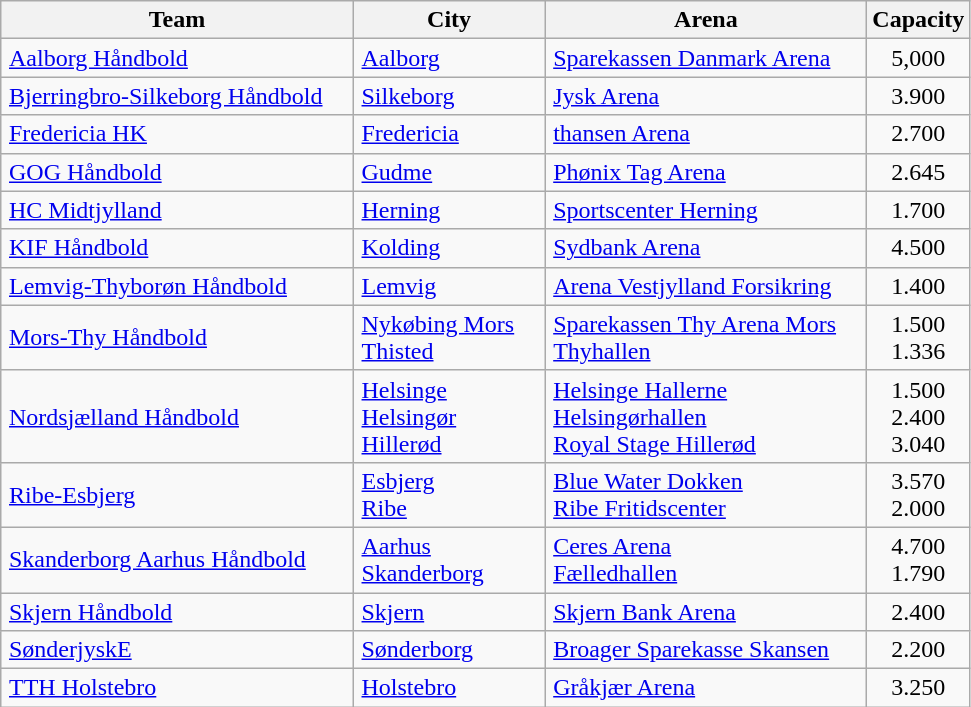<table class="wikitable sortable" style="text-align: left;">
<tr>
<th>Team</th>
<th>City</th>
<th>Arena</th>
<th>Capacity</th>
</tr>
<tr>
<td style="padding-left:5px; padding-right:20px;"><a href='#'>Aalborg Håndbold</a></td>
<td style="padding-left:5px; padding-right:20px;"><a href='#'>Aalborg</a></td>
<td style="padding-left:5px; padding-right:20px;"><a href='#'>Sparekassen Danmark Arena</a></td>
<td style="text-align:center;">5,000</td>
</tr>
<tr>
<td style="padding-left:5px; padding-right:20px;"><a href='#'>Bjerringbro-Silkeborg Håndbold</a></td>
<td style="padding-left:5px; padding-right:20px;"><a href='#'>Silkeborg</a></td>
<td style="padding-left:5px; padding-right:20px;"><a href='#'>Jysk Arena</a></td>
<td style="text-align:center;">3.900</td>
</tr>
<tr>
<td style="padding-left:5px; padding-right:20px;"><a href='#'>Fredericia HK</a></td>
<td style="padding-left:5px; padding-right:20px;"><a href='#'>Fredericia</a></td>
<td style="padding-left:5px; padding-right:20px;"><a href='#'>thansen Arena</a></td>
<td style="text-align:center;">2.700</td>
</tr>
<tr>
<td style="padding-left:5px; padding-right:20px;"><a href='#'>GOG Håndbold</a></td>
<td style="padding-left:5px; padding-right:20px;"><a href='#'>Gudme</a></td>
<td style="padding-left:5px; padding-right:20px;"><a href='#'>Phønix Tag Arena</a></td>
<td style="text-align:center;">2.645</td>
</tr>
<tr>
<td style="padding-left:5px; padding-right:20px;"><a href='#'>HC Midtjylland</a></td>
<td style="padding-left:5px; padding-right:20px;"><a href='#'>Herning</a></td>
<td style="padding-left:5px; padding-right:20px;"><a href='#'>Sportscenter Herning</a></td>
<td style="text-align:center;">1.700</td>
</tr>
<tr>
<td style="padding-left:5px; padding-right:20px;"><a href='#'>KIF Håndbold</a></td>
<td style="padding-left:5px; padding-right:20px;"><a href='#'>Kolding</a></td>
<td style="padding-left:5px; padding-right:20px;"><a href='#'>Sydbank Arena</a></td>
<td style="text-align:center;">4.500</td>
</tr>
<tr>
<td style="padding-left:5px; padding-right:20px;"><a href='#'>Lemvig-Thyborøn Håndbold</a></td>
<td style="padding-left:5px; padding-right:20px;"><a href='#'>Lemvig</a></td>
<td style="padding-left:5px; padding-right:20px;"><a href='#'>Arena Vestjylland Forsikring</a></td>
<td style="text-align:center;">1.400</td>
</tr>
<tr>
<td style="padding-left:5px; padding-right:20px;"><a href='#'>Mors-Thy Håndbold</a></td>
<td style="padding-left:5px; padding-right:20px;"><a href='#'>Nykøbing Mors</a><br><a href='#'>Thisted</a></td>
<td style="padding-left:5px; padding-right:20px;"><a href='#'>Sparekassen Thy Arena Mors</a><br><a href='#'>Thyhallen</a></td>
<td style="text-align:center;">1.500<br> 1.336</td>
</tr>
<tr>
<td style="padding-left:5px; padding-right:20px;"><a href='#'>Nordsjælland Håndbold</a></td>
<td style="padding-left:5px; padding-right:20px;"><a href='#'>Helsinge</a><br><a href='#'>Helsingør</a><br><a href='#'>Hillerød</a></td>
<td style="padding-left:5px; padding-right:20px;"><a href='#'>Helsinge Hallerne</a><br><a href='#'>Helsingørhallen</a><br><a href='#'>Royal Stage Hillerød</a></td>
<td style="text-align:center;">1.500<br>2.400<br>3.040</td>
</tr>
<tr>
<td style="padding-left:5px; padding-right:20px;"><a href='#'>Ribe-Esbjerg</a></td>
<td style="padding-left:5px; padding-right:20px;"><a href='#'>Esbjerg</a><br><a href='#'>Ribe</a></td>
<td style="padding-left:5px; padding-right:20px;"><a href='#'>Blue Water Dokken</a><br><a href='#'>Ribe Fritidscenter</a></td>
<td style="text-align:center;">3.570<br>2.000</td>
</tr>
<tr>
<td style="padding-left:5px; padding-right:20px;"><a href='#'>Skanderborg Aarhus Håndbold</a></td>
<td style="padding-left:5px; padding-right:20px;"><a href='#'>Aarhus</a><br><a href='#'>Skanderborg</a></td>
<td style="padding-left:5px; padding-right:20px;"><a href='#'>Ceres Arena</a><br><a href='#'>Fælledhallen</a></td>
<td style="text-align:center;">4.700<br>1.790</td>
</tr>
<tr>
<td style="padding-left:5px; padding-right:20px;"><a href='#'>Skjern Håndbold</a></td>
<td style="padding-left:5px; padding-right:20px;"><a href='#'>Skjern</a></td>
<td style="padding-left:5px; padding-right:20px;"><a href='#'>Skjern Bank Arena</a></td>
<td style="text-align:center;">2.400</td>
</tr>
<tr>
<td style="padding-left:5px; padding-right:20px;"><a href='#'>SønderjyskE</a></td>
<td style="padding-left:5px; padding-right:20px;"><a href='#'>Sønderborg</a></td>
<td style="padding-left:5px; padding-right:20px;"><a href='#'>Broager Sparekasse Skansen</a></td>
<td style="text-align:center;">2.200</td>
</tr>
<tr>
<td style="padding-left:5px; padding-right:20px;"><a href='#'>TTH Holstebro</a></td>
<td style="padding-left:5px; padding-right:20px;"><a href='#'>Holstebro</a></td>
<td style="padding-left:5px; padding-right:20px;"><a href='#'>Gråkjær Arena</a></td>
<td style="text-align:center;">3.250</td>
</tr>
</table>
